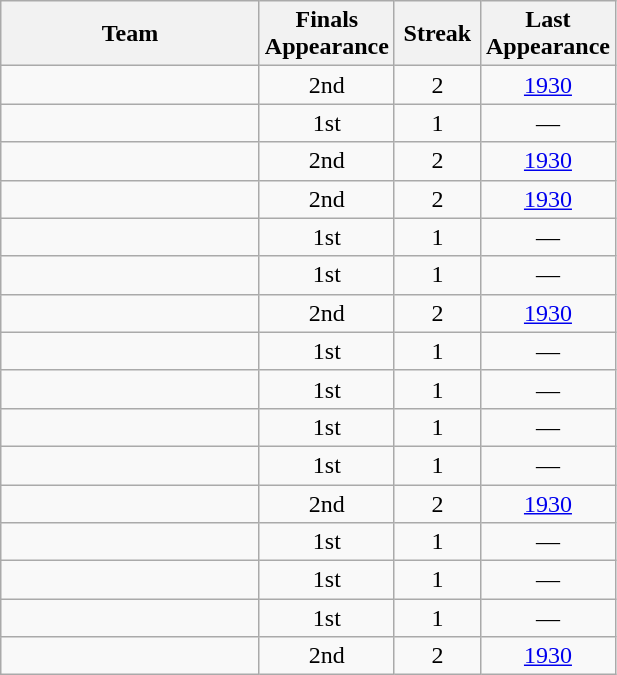<table class="wikitable" style="text-align: center;">
<tr>
<th width=165>Team</th>
<th width=80>Finals Appearance</th>
<th width=50>Streak</th>
<th width=80>Last Appearance</th>
</tr>
<tr>
<td style="text-align:left;"></td>
<td>2nd</td>
<td>2</td>
<td><a href='#'>1930</a></td>
</tr>
<tr>
<td style="text-align:left;"></td>
<td>1st</td>
<td>1</td>
<td>—</td>
</tr>
<tr>
<td style="text-align:left;"></td>
<td>2nd</td>
<td>2</td>
<td><a href='#'>1930</a></td>
</tr>
<tr>
<td style="text-align:left;"></td>
<td>2nd</td>
<td>2</td>
<td><a href='#'>1930</a></td>
</tr>
<tr>
<td style="text-align:left;"></td>
<td>1st</td>
<td>1</td>
<td>—</td>
</tr>
<tr>
<td style="text-align:left;"></td>
<td>1st</td>
<td>1</td>
<td>—</td>
</tr>
<tr>
<td style="text-align:left;"></td>
<td>2nd</td>
<td>2</td>
<td><a href='#'>1930</a></td>
</tr>
<tr>
<td style="text-align:left;"></td>
<td>1st</td>
<td>1</td>
<td>—</td>
</tr>
<tr>
<td style="text-align:left;"></td>
<td>1st</td>
<td>1</td>
<td>—</td>
</tr>
<tr>
<td style="text-align:left;"></td>
<td>1st</td>
<td>1</td>
<td>—</td>
</tr>
<tr>
<td style="text-align:left;"></td>
<td>1st</td>
<td>1</td>
<td>—</td>
</tr>
<tr>
<td style="text-align:left;"></td>
<td>2nd</td>
<td>2</td>
<td><a href='#'>1930</a></td>
</tr>
<tr>
<td style="text-align:left;"></td>
<td>1st</td>
<td>1</td>
<td>—</td>
</tr>
<tr>
<td style="text-align:left;"></td>
<td>1st</td>
<td>1</td>
<td>—</td>
</tr>
<tr>
<td style="text-align:left;"></td>
<td>1st</td>
<td>1</td>
<td>—</td>
</tr>
<tr>
<td style="text-align:left;"></td>
<td>2nd</td>
<td>2</td>
<td><a href='#'>1930</a></td>
</tr>
</table>
